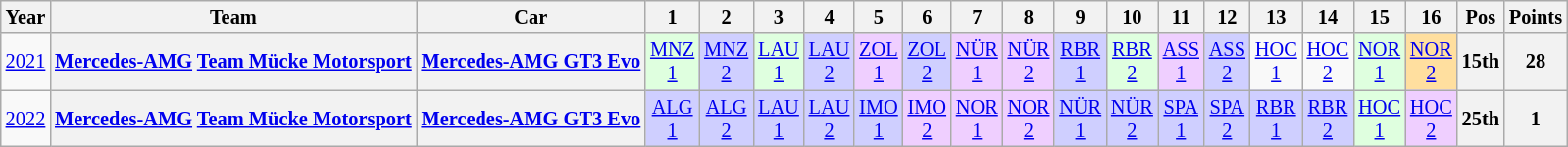<table class="wikitable" style="text-align:center; font-size:85%">
<tr>
<th>Year</th>
<th>Team</th>
<th>Car</th>
<th>1</th>
<th>2</th>
<th>3</th>
<th>4</th>
<th>5</th>
<th>6</th>
<th>7</th>
<th>8</th>
<th>9</th>
<th>10</th>
<th>11</th>
<th>12</th>
<th>13</th>
<th>14</th>
<th>15</th>
<th>16</th>
<th>Pos</th>
<th>Points</th>
</tr>
<tr>
<td><a href='#'>2021</a></td>
<th><a href='#'>Mercedes-AMG</a> <a href='#'>Team Mücke Motorsport</a></th>
<th><a href='#'>Mercedes-AMG GT3 Evo</a></th>
<td style="background:#DFFFDF;"><a href='#'>MNZ<br>1</a><br></td>
<td style="background:#CFCFFF;"><a href='#'>MNZ<br>2</a><br></td>
<td style="background:#DFFFDF;"><a href='#'>LAU<br>1</a><br></td>
<td style="background:#CFCFFF;"><a href='#'>LAU<br>2</a><br></td>
<td style="background:#EFCFFF;"><a href='#'>ZOL<br>1</a><br></td>
<td style="background:#CFCFFF;"><a href='#'>ZOL<br>2</a><br></td>
<td style="background:#EFCFFF;"><a href='#'>NÜR<br>1</a><br></td>
<td style="background:#EFCFFF;"><a href='#'>NÜR<br>2</a><br></td>
<td style="background:#CFCFFF;"><a href='#'>RBR<br>1</a><br></td>
<td style="background:#DFFFDF;"><a href='#'>RBR<br>2</a><br></td>
<td style="background:#EFCFFF;"><a href='#'>ASS<br>1</a><br></td>
<td style="background:#CFCFFF;"><a href='#'>ASS<br>2</a><br></td>
<td><a href='#'>HOC<br>1</a></td>
<td><a href='#'>HOC<br>2</a></td>
<td style="background:#DFFFDF;"><a href='#'>NOR<br>1</a><br></td>
<td style="background:#FFDF9F;"><a href='#'>NOR<br>2</a><br></td>
<th>15th</th>
<th>28</th>
</tr>
<tr>
<td><a href='#'>2022</a></td>
<th><a href='#'>Mercedes-AMG</a> <a href='#'>Team Mücke Motorsport</a></th>
<th><a href='#'>Mercedes-AMG GT3 Evo</a></th>
<td style="background:#CFCFFF;"><a href='#'>ALG<br>1</a><br></td>
<td style="background:#CFCFFF;"><a href='#'>ALG<br>2</a><br></td>
<td style="background:#CFCFFF;"><a href='#'>LAU<br>1</a><br></td>
<td style="background:#CFCFFF;"><a href='#'>LAU<br>2</a><br></td>
<td style="background:#CFCFFF;"><a href='#'>IMO<br>1</a><br></td>
<td style="background:#EFCFFF;"><a href='#'>IMO<br>2</a><br></td>
<td style="background:#EFCFFF;"><a href='#'>NOR<br>1</a><br></td>
<td style="background:#EFCFFF;"><a href='#'>NOR<br>2</a><br></td>
<td style="background:#CFCFFF;"><a href='#'>NÜR<br>1</a><br></td>
<td style="background:#CFCFFF;"><a href='#'>NÜR<br>2</a><br></td>
<td style="background:#CFCFFF;"><a href='#'>SPA<br>1</a><br></td>
<td style="background:#CFCFFF;"><a href='#'>SPA<br>2</a><br></td>
<td style="background:#CFCFFF;"><a href='#'>RBR<br>1</a><br></td>
<td style="background:#CFCFFF;"><a href='#'>RBR<br>2</a><br></td>
<td style="background:#DFFFDF;"><a href='#'>HOC<br>1</a><br></td>
<td style="background:#EFCFFF;"><a href='#'>HOC<br>2</a><br></td>
<th>25th</th>
<th>1</th>
</tr>
</table>
